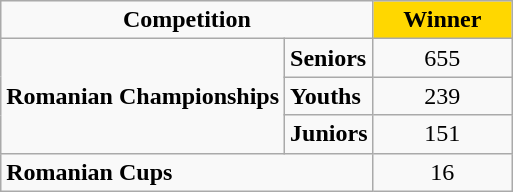<table class="wikitable" style="text-align:center">
<tr>
<td colspan=2><strong>Competition</strong></td>
<td width=85 align=center bgcolor=gold><strong>Winner</strong></td>
</tr>
<tr>
<td align=left rowspan="3"><strong>Romanian Championships</strong></td>
<td align=left><strong>Seniors</strong></td>
<td>655</td>
</tr>
<tr>
<td align=left><strong>Youths</strong></td>
<td>239</td>
</tr>
<tr>
<td align=left><strong>Juniors</strong></td>
<td>151</td>
</tr>
<tr>
<td colspan=2 align=left rowspan="1"><strong>Romanian Cups</strong></td>
<td>16</td>
</tr>
</table>
